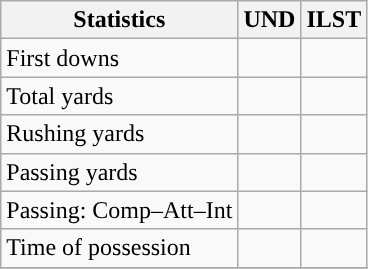<table class="wikitable" style="float: left;">
<tr>
<th>Statistics</th>
<th>UND</th>
<th>ILST</th>
</tr>
<tr>
<td>First downs</td>
<td></td>
<td></td>
</tr>
<tr>
<td>Total yards</td>
<td></td>
<td></td>
</tr>
<tr>
<td>Rushing yards</td>
<td></td>
<td></td>
</tr>
<tr>
<td>Passing yards</td>
<td></td>
<td></td>
</tr>
<tr>
<td>Passing: Comp–Att–Int</td>
<td></td>
<td></td>
</tr>
<tr>
<td>Time of possession</td>
<td></td>
<td></td>
</tr>
<tr>
</tr>
</table>
